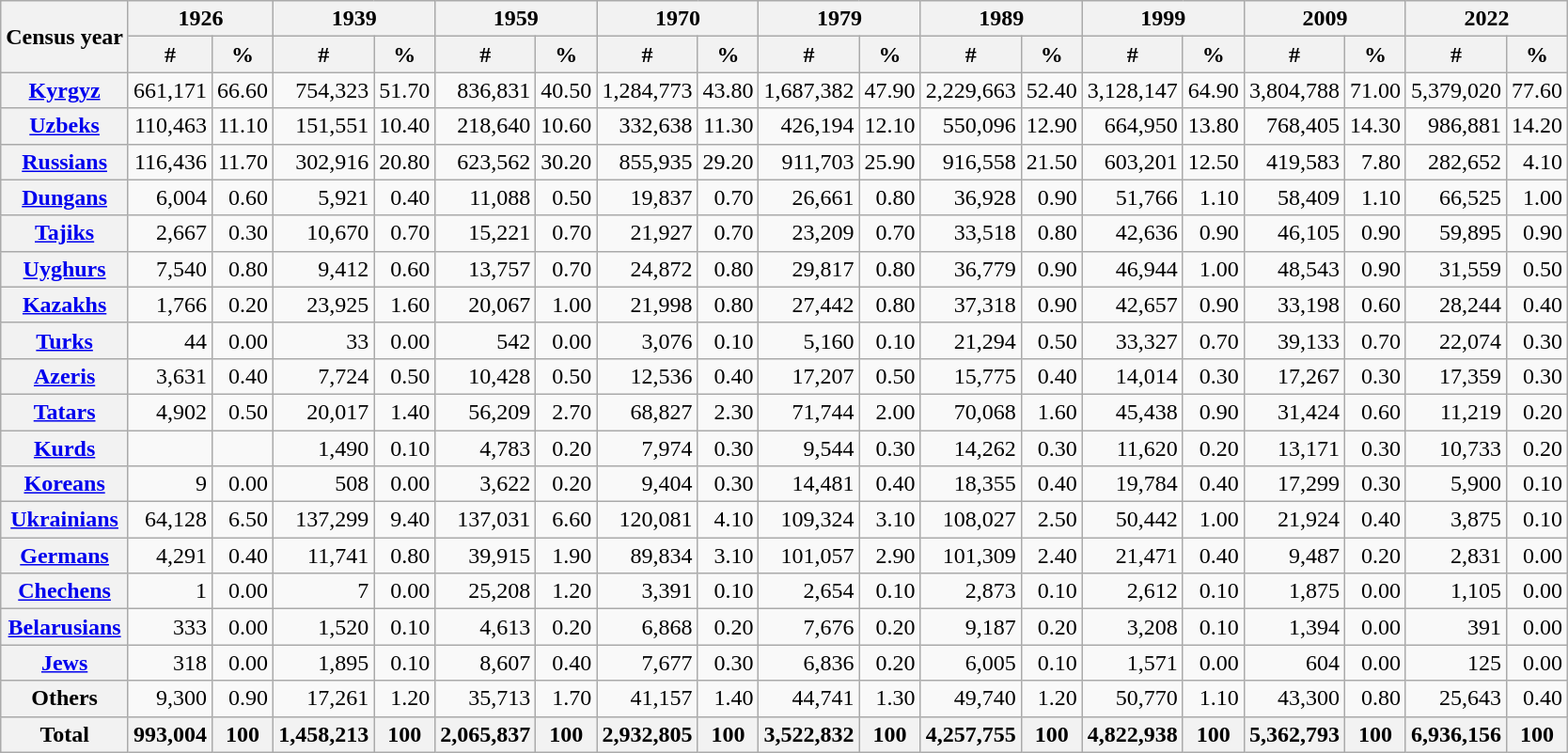<table class="wikitable" style="text-align:right;">
<tr>
<th rowspan=2>Census year</th>
<th colspan=2>1926</th>
<th colspan=2>1939</th>
<th colspan=2>1959</th>
<th colspan=2>1970</th>
<th colspan=2>1979</th>
<th colspan=2>1989</th>
<th colspan=2>1999</th>
<th colspan=2>2009</th>
<th colspan=2>2022</th>
</tr>
<tr>
<th>#</th>
<th>%</th>
<th>#</th>
<th>%</th>
<th>#</th>
<th>%</th>
<th>#</th>
<th>%</th>
<th>#</th>
<th>%</th>
<th>#</th>
<th>%</th>
<th>#</th>
<th>%</th>
<th>#</th>
<th>%</th>
<th>#</th>
<th>%</th>
</tr>
<tr>
<th><a href='#'>Kyrgyz</a></th>
<td>661,171</td>
<td>66.60</td>
<td>754,323</td>
<td>51.70</td>
<td>836,831</td>
<td>40.50</td>
<td>1,284,773</td>
<td>43.80</td>
<td>1,687,382</td>
<td>47.90</td>
<td>2,229,663</td>
<td>52.40</td>
<td>3,128,147</td>
<td>64.90</td>
<td>3,804,788</td>
<td>71.00</td>
<td>5,379,020</td>
<td>77.60</td>
</tr>
<tr>
<th><a href='#'>Uzbeks</a></th>
<td>110,463</td>
<td>11.10</td>
<td>151,551</td>
<td>10.40</td>
<td>218,640</td>
<td>10.60</td>
<td>332,638</td>
<td>11.30</td>
<td>426,194</td>
<td>12.10</td>
<td>550,096</td>
<td>12.90</td>
<td>664,950</td>
<td>13.80</td>
<td>768,405</td>
<td>14.30</td>
<td>986,881</td>
<td>14.20</td>
</tr>
<tr>
<th><a href='#'>Russians</a></th>
<td>116,436</td>
<td>11.70</td>
<td>302,916</td>
<td>20.80</td>
<td>623,562</td>
<td>30.20</td>
<td>855,935</td>
<td>29.20</td>
<td>911,703</td>
<td>25.90</td>
<td>916,558</td>
<td>21.50</td>
<td>603,201</td>
<td>12.50</td>
<td>419,583</td>
<td>7.80</td>
<td>282,652</td>
<td>4.10</td>
</tr>
<tr>
<th><a href='#'>Dungans</a></th>
<td>6,004</td>
<td>0.60</td>
<td>5,921</td>
<td>0.40</td>
<td>11,088</td>
<td>0.50</td>
<td>19,837</td>
<td>0.70</td>
<td>26,661</td>
<td>0.80</td>
<td>36,928</td>
<td>0.90</td>
<td>51,766</td>
<td>1.10</td>
<td>58,409</td>
<td>1.10</td>
<td>66,525</td>
<td>1.00</td>
</tr>
<tr>
<th><a href='#'>Tajiks</a></th>
<td>2,667</td>
<td>0.30</td>
<td>10,670</td>
<td>0.70</td>
<td>15,221</td>
<td>0.70</td>
<td>21,927</td>
<td>0.70</td>
<td>23,209</td>
<td>0.70</td>
<td>33,518</td>
<td>0.80</td>
<td>42,636</td>
<td>0.90</td>
<td>46,105</td>
<td>0.90</td>
<td>59,895</td>
<td>0.90</td>
</tr>
<tr>
<th><a href='#'>Uyghurs</a></th>
<td>7,540</td>
<td>0.80</td>
<td>9,412</td>
<td>0.60</td>
<td>13,757</td>
<td>0.70</td>
<td>24,872</td>
<td>0.80</td>
<td>29,817</td>
<td>0.80</td>
<td>36,779</td>
<td>0.90</td>
<td>46,944</td>
<td>1.00</td>
<td>48,543</td>
<td>0.90</td>
<td>31,559</td>
<td>0.50</td>
</tr>
<tr>
<th><a href='#'>Kazakhs</a></th>
<td>1,766</td>
<td>0.20</td>
<td>23,925</td>
<td>1.60</td>
<td>20,067</td>
<td>1.00</td>
<td>21,998</td>
<td>0.80</td>
<td>27,442</td>
<td>0.80</td>
<td>37,318</td>
<td>0.90</td>
<td>42,657</td>
<td>0.90</td>
<td>33,198</td>
<td>0.60</td>
<td>28,244</td>
<td>0.40</td>
</tr>
<tr>
<th><a href='#'>Turks</a></th>
<td>44</td>
<td>0.00</td>
<td>33</td>
<td>0.00</td>
<td>542</td>
<td>0.00</td>
<td>3,076</td>
<td>0.10</td>
<td>5,160</td>
<td>0.10</td>
<td>21,294</td>
<td>0.50</td>
<td>33,327</td>
<td>0.70</td>
<td>39,133</td>
<td>0.70</td>
<td>22,074</td>
<td>0.30</td>
</tr>
<tr>
<th><a href='#'>Azeris</a></th>
<td>3,631</td>
<td>0.40</td>
<td>7,724</td>
<td>0.50</td>
<td>10,428</td>
<td>0.50</td>
<td>12,536</td>
<td>0.40</td>
<td>17,207</td>
<td>0.50</td>
<td>15,775</td>
<td>0.40</td>
<td>14,014</td>
<td>0.30</td>
<td>17,267</td>
<td>0.30</td>
<td>17,359</td>
<td>0.30</td>
</tr>
<tr>
<th><a href='#'>Tatars</a></th>
<td>4,902</td>
<td>0.50</td>
<td>20,017</td>
<td>1.40</td>
<td>56,209</td>
<td>2.70</td>
<td>68,827</td>
<td>2.30</td>
<td>71,744</td>
<td>2.00</td>
<td>70,068</td>
<td>1.60</td>
<td>45,438</td>
<td>0.90</td>
<td>31,424</td>
<td>0.60</td>
<td>11,219</td>
<td>0.20</td>
</tr>
<tr>
<th><a href='#'>Kurds</a></th>
<td></td>
<td></td>
<td>1,490</td>
<td>0.10</td>
<td>4,783</td>
<td>0.20</td>
<td>7,974</td>
<td>0.30</td>
<td>9,544</td>
<td>0.30</td>
<td>14,262</td>
<td>0.30</td>
<td>11,620</td>
<td>0.20</td>
<td>13,171</td>
<td>0.30</td>
<td>10,733</td>
<td>0.20</td>
</tr>
<tr>
<th><a href='#'>Koreans</a></th>
<td>9</td>
<td>0.00</td>
<td>508</td>
<td>0.00</td>
<td>3,622</td>
<td>0.20</td>
<td>9,404</td>
<td>0.30</td>
<td>14,481</td>
<td>0.40</td>
<td>18,355</td>
<td>0.40</td>
<td>19,784</td>
<td>0.40</td>
<td>17,299</td>
<td>0.30</td>
<td>5,900</td>
<td>0.10</td>
</tr>
<tr>
<th><a href='#'>Ukrainians</a></th>
<td>64,128</td>
<td>6.50</td>
<td>137,299</td>
<td>9.40</td>
<td>137,031</td>
<td>6.60</td>
<td>120,081</td>
<td>4.10</td>
<td>109,324</td>
<td>3.10</td>
<td>108,027</td>
<td>2.50</td>
<td>50,442</td>
<td>1.00</td>
<td>21,924</td>
<td>0.40</td>
<td>3,875</td>
<td>0.10</td>
</tr>
<tr>
<th><a href='#'>Germans</a></th>
<td>4,291</td>
<td>0.40</td>
<td>11,741</td>
<td>0.80</td>
<td>39,915</td>
<td>1.90</td>
<td>89,834</td>
<td>3.10</td>
<td>101,057</td>
<td>2.90</td>
<td>101,309</td>
<td>2.40</td>
<td>21,471</td>
<td>0.40</td>
<td>9,487</td>
<td>0.20</td>
<td>2,831</td>
<td>0.00</td>
</tr>
<tr>
<th><a href='#'>Chechens</a></th>
<td>1</td>
<td>0.00</td>
<td>7</td>
<td>0.00</td>
<td>25,208</td>
<td>1.20</td>
<td>3,391</td>
<td>0.10</td>
<td>2,654</td>
<td>0.10</td>
<td>2,873</td>
<td>0.10</td>
<td>2,612</td>
<td>0.10</td>
<td>1,875</td>
<td>0.00</td>
<td>1,105</td>
<td>0.00</td>
</tr>
<tr>
<th><a href='#'>Belarusians</a></th>
<td>333</td>
<td>0.00</td>
<td>1,520</td>
<td>0.10</td>
<td>4,613</td>
<td>0.20</td>
<td>6,868</td>
<td>0.20</td>
<td>7,676</td>
<td>0.20</td>
<td>9,187</td>
<td>0.20</td>
<td>3,208</td>
<td>0.10</td>
<td>1,394</td>
<td>0.00</td>
<td>391</td>
<td>0.00</td>
</tr>
<tr>
<th><a href='#'>Jews</a></th>
<td>318</td>
<td>0.00</td>
<td>1,895</td>
<td>0.10</td>
<td>8,607</td>
<td>0.40</td>
<td>7,677</td>
<td>0.30</td>
<td>6,836</td>
<td>0.20</td>
<td>6,005</td>
<td>0.10</td>
<td>1,571</td>
<td>0.00</td>
<td>604</td>
<td>0.00</td>
<td>125</td>
<td>0.00</td>
</tr>
<tr>
<th>Others</th>
<td>9,300</td>
<td>0.90</td>
<td>17,261</td>
<td>1.20</td>
<td>35,713</td>
<td>1.70</td>
<td>41,157</td>
<td>1.40</td>
<td>44,741</td>
<td>1.30</td>
<td>49,740</td>
<td>1.20</td>
<td>50,770</td>
<td>1.10</td>
<td>43,300</td>
<td>0.80</td>
<td>25,643</td>
<td>0.40</td>
</tr>
<tr>
<th>Total</th>
<th>993,004</th>
<th>100</th>
<th>1,458,213</th>
<th>100</th>
<th>2,065,837</th>
<th>100</th>
<th>2,932,805</th>
<th>100</th>
<th>3,522,832</th>
<th>100</th>
<th>4,257,755</th>
<th>100</th>
<th>4,822,938</th>
<th>100</th>
<th>5,362,793</th>
<th>100</th>
<th>6,936,156</th>
<th>100</th>
</tr>
</table>
